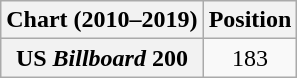<table class="wikitable plainrowheaders" style="text-align:center">
<tr>
<th scope="col">Chart (2010–2019)</th>
<th scope="col">Position</th>
</tr>
<tr>
<th scope="row">US <em>Billboard</em> 200</th>
<td>183</td>
</tr>
</table>
